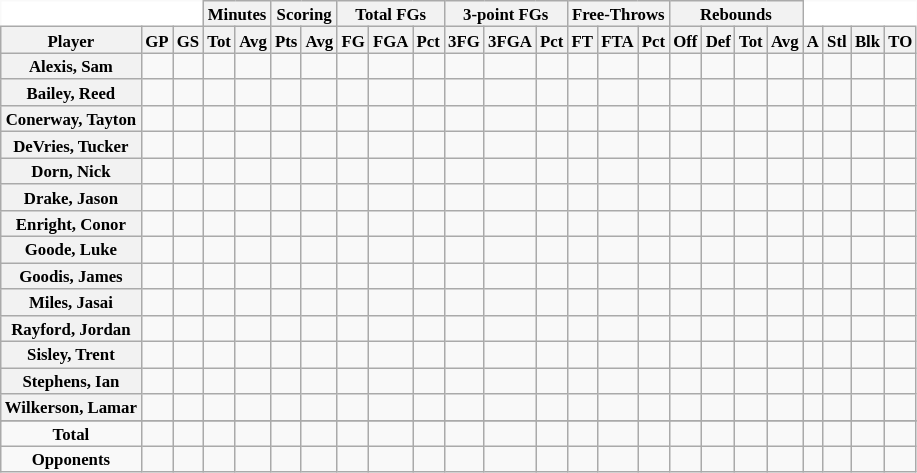<table class="wikitable sortable" border="1" style="font-size:70%;">
<tr>
<th colspan="3" style="border-top-style:hidden; border-left-style:hidden; background: white;"></th>
<th colspan="2" style=>Minutes</th>
<th colspan="2" style=>Scoring</th>
<th colspan="3" style=>Total FGs</th>
<th colspan="3" style=>3-point FGs</th>
<th colspan="3" style=>Free-Throws</th>
<th colspan="4" style=>Rebounds</th>
<th colspan="4" style="border-top-style:hidden; border-right-style:hidden; background: white;"></th>
</tr>
<tr>
<th scope="col" style=>Player</th>
<th scope="col" style=>GP</th>
<th scope="col" style=>GS</th>
<th scope="col" style=>Tot</th>
<th scope="col" style=>Avg</th>
<th scope="col" style=>Pts</th>
<th scope="col" style=>Avg</th>
<th scope="col" style=>FG</th>
<th scope="col" style=>FGA</th>
<th scope="col" style=>Pct</th>
<th scope="col" style=>3FG</th>
<th scope="col" style=>3FGA</th>
<th scope="col" style=>Pct</th>
<th scope="col" style=>FT</th>
<th scope="col" style=>FTA</th>
<th scope="col" style=>Pct</th>
<th scope="col" style=>Off</th>
<th scope="col" style=>Def</th>
<th scope="col" style=>Tot</th>
<th scope="col" style=>Avg</th>
<th scope="col" style=>A</th>
<th scope="col" style=>Stl</th>
<th scope="col" style=>Blk</th>
<th scope="col" style=>TO</th>
</tr>
<tr>
<th style=white-space:nowrap>Alexis, Sam</th>
<td align="right"></td>
<td align="right"></td>
<td align="right"></td>
<td align="right"></td>
<td align="right"></td>
<td align="right"></td>
<td align="right"></td>
<td align="right"></td>
<td align="right"></td>
<td align="right"></td>
<td align="right"></td>
<td align="right"></td>
<td align="right"></td>
<td align="right"></td>
<td align="right"></td>
<td align="right"></td>
<td align="right"></td>
<td align="right"></td>
<td align="right"></td>
<td align="right"></td>
<td align="right"></td>
<td align="right"></td>
<td align="right"></td>
</tr>
<tr>
<th style=white-space:nowrap>Bailey, Reed</th>
<td align="right"></td>
<td align="right"></td>
<td align="right"></td>
<td align="right"></td>
<td align="right"></td>
<td align="right"></td>
<td align="right"></td>
<td align="right"></td>
<td align="right"></td>
<td align="right"></td>
<td align="right"></td>
<td align="right"></td>
<td align="right"></td>
<td align="right"></td>
<td align="right"></td>
<td align="right"></td>
<td align="right"></td>
<td align="right"></td>
<td align="right"></td>
<td align="right"></td>
<td align="right"></td>
<td align="right"></td>
<td align="right"></td>
</tr>
<tr>
<th style=white-space:nowrap>Conerway, Tayton</th>
<td align="right"></td>
<td align="right"></td>
<td align="right"></td>
<td align="right"></td>
<td align="right"></td>
<td align="right"></td>
<td align="right"></td>
<td align="right"></td>
<td align="right"></td>
<td align="right"></td>
<td align="right"></td>
<td align="right"></td>
<td align="right"></td>
<td align="right"></td>
<td align="right"></td>
<td align="right"></td>
<td align="right"></td>
<td align="right"></td>
<td align="right"></td>
<td align="right"></td>
<td align="right"></td>
<td align="right"></td>
<td align="right"></td>
</tr>
<tr>
<th style=white-space:nowrap>DeVries, Tucker</th>
<td align="right"></td>
<td align="right"></td>
<td align="right"></td>
<td align="right"></td>
<td align="right"></td>
<td align="right"></td>
<td align="right"></td>
<td align="right"></td>
<td align="right"></td>
<td align="right"></td>
<td align="right"></td>
<td align="right"></td>
<td align="right"></td>
<td align="right"></td>
<td align="right"></td>
<td align="right"></td>
<td align="right"></td>
<td align="right"></td>
<td align="right"></td>
<td align="right"></td>
<td align="right"></td>
<td align="right"></td>
<td align="right"></td>
</tr>
<tr>
<th style=white-space:nowrap>Dorn, Nick</th>
<td align="right"></td>
<td align="right"></td>
<td align="right"></td>
<td align="right"></td>
<td align="right"></td>
<td align="right"></td>
<td align="right"></td>
<td align="right"></td>
<td align="right"></td>
<td align="right"></td>
<td align="right"></td>
<td align="right"></td>
<td align="right"></td>
<td align="right"></td>
<td align="right"></td>
<td align="right"></td>
<td align="right"></td>
<td align="right"></td>
<td align="right"></td>
<td align="right"></td>
<td align="right"></td>
<td align="right"></td>
<td align="right"></td>
</tr>
<tr>
<th style=white-space:nowrap>Drake, Jason</th>
<td align="right"></td>
<td align="right"></td>
<td align="right"></td>
<td align="right"></td>
<td align="right"></td>
<td align="right"></td>
<td align="right"></td>
<td align="right"></td>
<td align="right"></td>
<td align="right"></td>
<td align="right"></td>
<td align="right"></td>
<td align="right"></td>
<td align="right"></td>
<td align="right"></td>
<td align="right"></td>
<td align="right"></td>
<td align="right"></td>
<td align="right"></td>
<td align="right"></td>
<td align="right"></td>
<td align="right"></td>
<td align="right"></td>
</tr>
<tr>
<th style=white-space:nowrap>Enright, Conor</th>
<td align="right"></td>
<td align="right"></td>
<td align="right"></td>
<td align="right"></td>
<td align="right"></td>
<td align="right"></td>
<td align="right"></td>
<td align="right"></td>
<td align="right"></td>
<td align="right"></td>
<td align="right"></td>
<td align="right"></td>
<td align="right"></td>
<td align="right"></td>
<td align="right"></td>
<td align="right"></td>
<td align="right"></td>
<td align="right"></td>
<td align="right"></td>
<td align="right"></td>
<td align="right"></td>
<td align="right"></td>
<td align="right"></td>
</tr>
<tr>
<th style=white-space:nowrap>Goode, Luke</th>
<td align="right"></td>
<td align="right"></td>
<td align="right"></td>
<td align="right"></td>
<td align="right"></td>
<td align="right"></td>
<td align="right"></td>
<td align="right"></td>
<td align="right"></td>
<td align="right"></td>
<td align="right"></td>
<td align="right"></td>
<td align="right"></td>
<td align="right"></td>
<td align="right"></td>
<td align="right"></td>
<td align="right"></td>
<td align="right"></td>
<td align="right"></td>
<td align="right"></td>
<td align="right"></td>
<td align="right"></td>
<td align="right"></td>
</tr>
<tr>
<th style=white-space:nowrap>Goodis, James</th>
<td align="right"></td>
<td align="right"></td>
<td align="right"></td>
<td align="right"></td>
<td align="right"></td>
<td align="right"></td>
<td align="right"></td>
<td align="right"></td>
<td align="right"></td>
<td align="right"></td>
<td align="right"></td>
<td align="right"></td>
<td align="right"></td>
<td align="right"></td>
<td align="right"></td>
<td align="right"></td>
<td align="right"></td>
<td align="right"></td>
<td align="right"></td>
<td align="right"></td>
<td align="right"></td>
<td align="right"></td>
<td align="right"></td>
</tr>
<tr>
<th style=white-space:nowrap>Miles, Jasai</th>
<td align="right"></td>
<td align="right"></td>
<td align="right"></td>
<td align="right"></td>
<td align="right"></td>
<td align="right"></td>
<td align="right"></td>
<td align="right"></td>
<td align="right"></td>
<td align="right"></td>
<td align="right"></td>
<td align="right"></td>
<td align="right"></td>
<td align="right"></td>
<td align="right"></td>
<td align="right"></td>
<td align="right"></td>
<td align="right"></td>
<td align="right"></td>
<td align="right"></td>
<td align="right"></td>
<td align="right"></td>
<td align="right"></td>
</tr>
<tr>
<th style=white-space:nowrap>Rayford, Jordan</th>
<td align="right"></td>
<td align="right"></td>
<td align="right"></td>
<td align="right"></td>
<td align="right"></td>
<td align="right"></td>
<td align="right"></td>
<td align="right"></td>
<td align="right"></td>
<td align="right"></td>
<td align="right"></td>
<td align="right"></td>
<td align="right"></td>
<td align="right"></td>
<td align="right"></td>
<td align="right"></td>
<td align="right"></td>
<td align="right"></td>
<td align="right"></td>
<td align="right"></td>
<td align="right"></td>
<td align="right"></td>
<td align="right"></td>
</tr>
<tr>
<th style=white-space:nowrap>Sisley, Trent</th>
<td align="right"></td>
<td align="right"></td>
<td align="right"></td>
<td align="right"></td>
<td align="right"></td>
<td align="right"></td>
<td align="right"></td>
<td align="right"></td>
<td align="right"></td>
<td align="right"></td>
<td align="right"></td>
<td align="right"></td>
<td align="right"></td>
<td align="right"></td>
<td align="right"></td>
<td align="right"></td>
<td align="right"></td>
<td align="right"></td>
<td align="right"></td>
<td align="right"></td>
<td align="right"></td>
<td align="right"></td>
<td align="right"></td>
</tr>
<tr>
<th style=white-space:nowrap>Stephens, Ian</th>
<td align="right"></td>
<td align="right"></td>
<td align="right"></td>
<td align="right"></td>
<td align="right"></td>
<td align="right"></td>
<td align="right"></td>
<td align="right"></td>
<td align="right"></td>
<td align="right"></td>
<td align="right"></td>
<td align="right"></td>
<td align="right"></td>
<td align="right"></td>
<td align="right"></td>
<td align="right"></td>
<td align="right"></td>
<td align="right"></td>
<td align="right"></td>
<td align="right"></td>
<td align="right"></td>
<td align="right"></td>
<td align="right"></td>
</tr>
<tr>
<th style=white-space:nowrap>Wilkerson, Lamar</th>
<td align="right"></td>
<td align="right"></td>
<td align="right"></td>
<td align="right"></td>
<td align="right"></td>
<td align="right"></td>
<td align="right"></td>
<td align="right"></td>
<td align="right"></td>
<td align="right"></td>
<td align="right"></td>
<td align="right"></td>
<td align="right"></td>
<td align="right"></td>
<td align="right"></td>
<td align="right"></td>
<td align="right"></td>
<td align="right"></td>
<td align="right"></td>
<td align="right"></td>
<td align="right"></td>
<td align="right"></td>
<td align="right"></td>
</tr>
<tr>
</tr>
<tr class="sortbottom">
<td align="center" style=><strong>Total</strong></td>
<td align="center" style=></td>
<td align="center" style=></td>
<td align="center" style=></td>
<td align="center" style=></td>
<td align="center" style=></td>
<td align="center" style=></td>
<td align="center" style=></td>
<td align="center" style=></td>
<td align="center" style=></td>
<td align="center" style=></td>
<td align="center" style=></td>
<td align="center" style=></td>
<td align="center" style=></td>
<td align="center" style=></td>
<td align="center" style=></td>
<td align="center" style=></td>
<td align="center" style=></td>
<td align="center" style=></td>
<td align="center" style=></td>
<td align="center" style=></td>
<td align="center" style=></td>
<td align="center" style=></td>
<td align="center" style=></td>
</tr>
<tr class="sortbottom">
<td align="center"><strong>Opponents</strong></td>
<td align="right"></td>
<td align="right"></td>
<td align="right"></td>
<td align="right"></td>
<td align="right"></td>
<td align="right"></td>
<td align="right"></td>
<td align="right"></td>
<td align="right"></td>
<td align="right"></td>
<td align="right"></td>
<td align="right"></td>
<td align="right"></td>
<td align="right"></td>
<td align="right"></td>
<td align="right"></td>
<td align="right"></td>
<td align="right"></td>
<td align="right"></td>
<td align="right"></td>
<td align="right"></td>
<td align="right"></td>
<td align="right"></td>
</tr>
</table>
